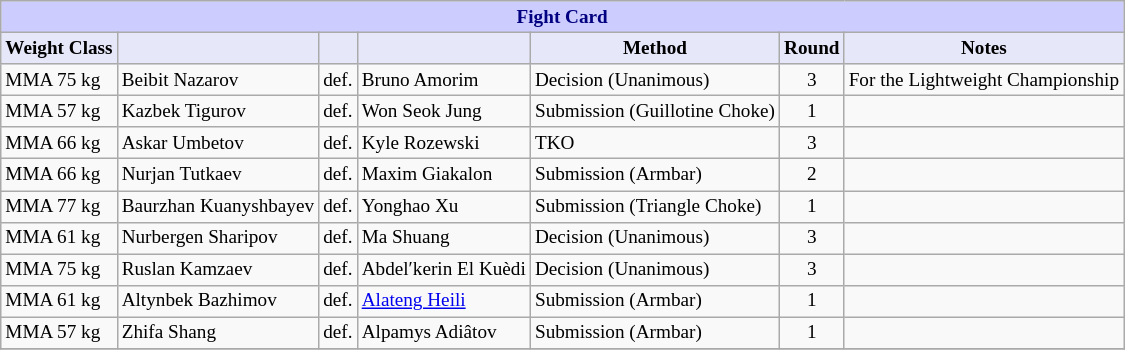<table class="wikitable" style="font-size: 80%;">
<tr>
<th colspan="8" style="background-color: #ccf; color: #000080; text-align: center;"><strong>Fight Card</strong></th>
</tr>
<tr>
<th colspan="1" style="background-color: #E6E8FA; color: #000000; text-align: center;">Weight Class</th>
<th colspan="1" style="background-color: #E6E8FA; color: #000000; text-align: center;"></th>
<th colspan="1" style="background-color: #E6E8FA; color: #000000; text-align: center;"></th>
<th colspan="1" style="background-color: #E6E8FA; color: #000000; text-align: center;"></th>
<th colspan="1" style="background-color: #E6E8FA; color: #000000; text-align: center;">Method</th>
<th colspan="1" style="background-color: #E6E8FA; color: #000000; text-align: center;">Round</th>
<th colspan="1" style="background-color: #E6E8FA; color: #000000; text-align: center;">Notes</th>
</tr>
<tr>
<td>MMA 75 kg</td>
<td> Beibit Nazarov</td>
<td align=center>def.</td>
<td> Bruno Amorim</td>
<td>Decision (Unanimous)</td>
<td align=center>3</td>
<td>For the Lightweight Championship</td>
</tr>
<tr>
<td>MMA 57 kg</td>
<td> Kazbek Tigurov</td>
<td align=center>def.</td>
<td> Won Seok Jung</td>
<td>Submission (Guillotine Choke)</td>
<td align=center>1</td>
<td></td>
</tr>
<tr>
<td>MMA 66 kg</td>
<td> Askar Umbetov</td>
<td align=center>def.</td>
<td> Kyle Rozewski</td>
<td>TKO</td>
<td align=center>3</td>
<td></td>
</tr>
<tr>
<td>MMA 66 kg</td>
<td> Nurjan Tutkaev</td>
<td align=center>def.</td>
<td> Maxim Giakalon</td>
<td>Submission (Armbar)</td>
<td align=center>2</td>
<td></td>
</tr>
<tr>
<td>MMA 77 kg</td>
<td> Baurzhan Kuanyshbayev</td>
<td align=center>def.</td>
<td> Yonghao Xu</td>
<td>Submission (Triangle Choke)</td>
<td align=center>1</td>
<td></td>
</tr>
<tr>
<td>MMA 61 kg</td>
<td> Nurbergen Sharipov</td>
<td align=center>def.</td>
<td> Ma Shuang</td>
<td>Decision (Unanimous)</td>
<td align=center>3</td>
<td></td>
</tr>
<tr>
<td>MMA 75 kg</td>
<td> Ruslan Kamzaev</td>
<td align=center>def.</td>
<td> Abdel′kerin El Kuèdi</td>
<td>Decision (Unanimous)</td>
<td align=center>3</td>
<td></td>
</tr>
<tr>
<td>MMA 61 kg</td>
<td> Altynbek Bazhimov</td>
<td align=center>def.</td>
<td> <a href='#'>Alateng Heili</a></td>
<td>Submission (Armbar)</td>
<td align=center>1</td>
<td></td>
</tr>
<tr>
<td>MMA 57 kg</td>
<td> Zhifa Shang</td>
<td align=center>def.</td>
<td> Alpamys Adiâtov</td>
<td>Submission (Armbar)</td>
<td align=center>1</td>
<td></td>
</tr>
<tr>
</tr>
</table>
